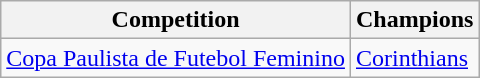<table class="wikitable">
<tr>
<th>Competition</th>
<th>Champions</th>
</tr>
<tr>
<td><a href='#'>Copa Paulista de Futebol Feminino</a></td>
<td><a href='#'>Corinthians</a></td>
</tr>
</table>
